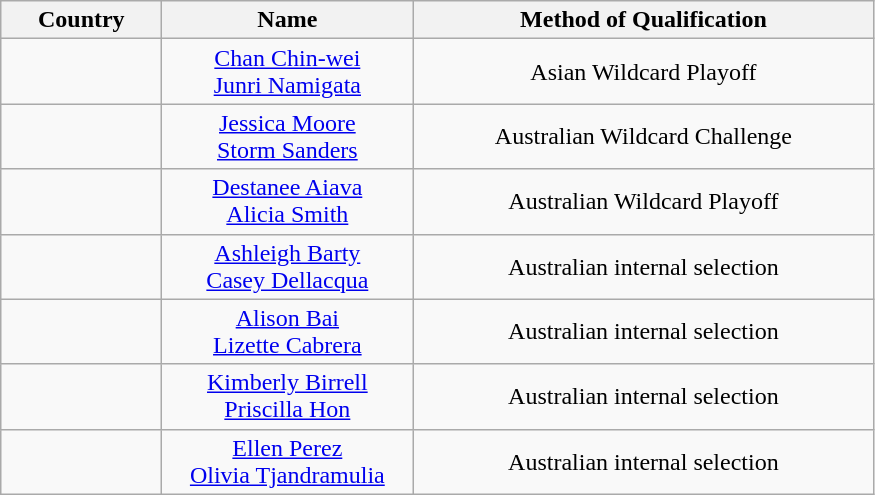<table class="wikitable" style="text-align: center;">
<tr>
<th style="width:100px;">Country</th>
<th width=160>Name</th>
<th width=300>Method of Qualification</th>
</tr>
<tr>
<td> <br> </td>
<td><a href='#'>Chan Chin-wei</a> <br> <a href='#'>Junri Namigata</a></td>
<td>Asian Wildcard Playoff</td>
</tr>
<tr>
<td> <br> </td>
<td><a href='#'>Jessica Moore</a> <br> <a href='#'>Storm Sanders</a></td>
<td>Australian Wildcard Challenge</td>
</tr>
<tr>
<td> <br> </td>
<td><a href='#'>Destanee Aiava</a> <br> <a href='#'>Alicia Smith</a></td>
<td>Australian Wildcard Playoff</td>
</tr>
<tr>
<td> <br> </td>
<td><a href='#'>Ashleigh Barty</a> <br> <a href='#'>Casey Dellacqua</a></td>
<td>Australian internal selection</td>
</tr>
<tr>
<td> <br> </td>
<td><a href='#'>Alison Bai</a> <br> <a href='#'>Lizette Cabrera</a></td>
<td>Australian internal selection</td>
</tr>
<tr>
<td> <br> </td>
<td><a href='#'>Kimberly Birrell</a> <br> <a href='#'>Priscilla Hon</a></td>
<td>Australian internal selection</td>
</tr>
<tr>
<td> <br> </td>
<td><a href='#'>Ellen Perez</a> <br> <a href='#'>Olivia Tjandramulia</a></td>
<td>Australian internal selection</td>
</tr>
</table>
